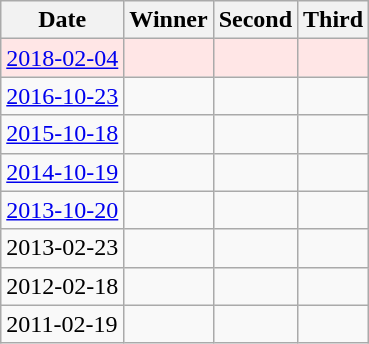<table class="wikitable" style="white-space: nowrap;">
<tr>
<th>Date</th>
<th>Winner</th>
<th>Second</th>
<th>Third</th>
</tr>
<tr>
<td style="background:#ffe6e6"><a href='#'>2018-02-04</a></td>
<td style="background:#ffe6e6"></td>
<td style="background:#ffe6e6"></td>
<td style="background:#ffe6e6"></td>
</tr>
<tr>
<td><a href='#'>2016-10-23</a></td>
<td></td>
<td></td>
<td></td>
</tr>
<tr>
<td><a href='#'>2015-10-18</a></td>
<td></td>
<td></td>
<td></td>
</tr>
<tr>
<td><a href='#'>2014-10-19</a></td>
<td></td>
<td></td>
<td></td>
</tr>
<tr>
<td><a href='#'>2013-10-20</a></td>
<td></td>
<td></td>
<td></td>
</tr>
<tr>
<td>2013-02-23</td>
<td></td>
<td></td>
<td></td>
</tr>
<tr>
<td>2012-02-18</td>
<td></td>
<td></td>
<td></td>
</tr>
<tr>
<td>2011-02-19</td>
<td></td>
<td></td>
<td></td>
</tr>
</table>
